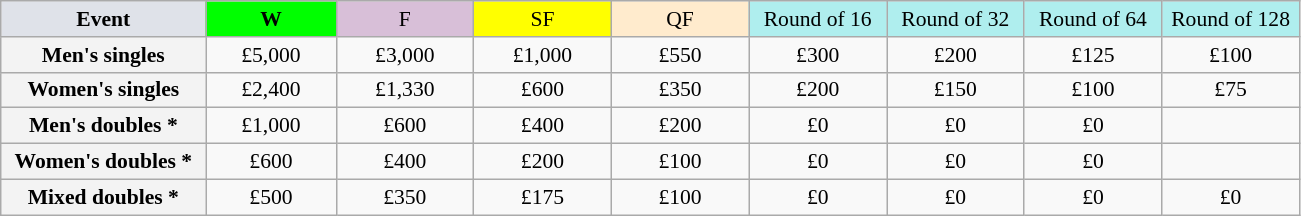<table class=wikitable style=font-size:90%;text-align:center>
<tr>
<td style="width:130px; background:#dfe2e9;"><strong>Event</strong></td>
<td style="width:80px; background:lime;"><strong>W</strong></td>
<td style="width:85px; background:thistle;">F</td>
<td style="width:85px; background:#ff0;">SF</td>
<td style="width:85px; background:#ffebcd;">QF</td>
<td style="width:85px; background:#afeeee;">Round of 16</td>
<td style="width:85px; background:#afeeee;">Round of 32</td>
<td style="width:85px; background:#afeeee;">Round of 64</td>
<td style="width:85px; background:#afeeee;">Round of 128</td>
</tr>
<tr>
<td style="background:#f3f3f3;"><strong>Men's singles</strong></td>
<td>£5,000</td>
<td>£3,000</td>
<td>£1,000</td>
<td>£550</td>
<td>£300</td>
<td>£200</td>
<td>£125</td>
<td>£100</td>
</tr>
<tr>
<td style="background:#f3f3f3;"><strong>Women's singles</strong></td>
<td>£2,400</td>
<td>£1,330</td>
<td>£600</td>
<td>£350</td>
<td>£200</td>
<td>£150</td>
<td>£100</td>
<td>£75</td>
</tr>
<tr>
<td style="background:#f3f3f3;"><strong>Men's doubles *</strong></td>
<td>£1,000</td>
<td>£600</td>
<td>£400</td>
<td>£200</td>
<td>£0</td>
<td>£0</td>
<td>£0</td>
<td></td>
</tr>
<tr>
<td style="background:#f3f3f3;"><strong>Women's doubles *</strong></td>
<td>£600</td>
<td>£400</td>
<td>£200</td>
<td>£100</td>
<td>£0</td>
<td>£0</td>
<td>£0</td>
<td></td>
</tr>
<tr>
<td style="background:#f3f3f3;"><strong>Mixed doubles *</strong></td>
<td>£500</td>
<td>£350</td>
<td>£175</td>
<td>£100</td>
<td>£0</td>
<td>£0</td>
<td>£0</td>
<td>£0</td>
</tr>
</table>
